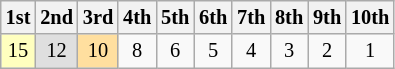<table class="wikitable" style="font-size:85%; text-align:center">
<tr>
<th>1st</th>
<th>2nd</th>
<th>3rd</th>
<th>4th</th>
<th>5th</th>
<th>6th</th>
<th>7th</th>
<th>8th</th>
<th>9th</th>
<th>10th</th>
</tr>
<tr>
<td style="background:#FFFFBF;">15</td>
<td style="background:#DFDFDF;">12</td>
<td style="background:#FFDF9F;">10</td>
<td>8</td>
<td>6</td>
<td>5</td>
<td>4</td>
<td>3</td>
<td>2</td>
<td>1</td>
</tr>
</table>
